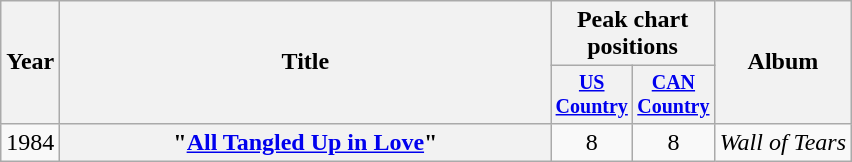<table class="wikitable plainrowheaders" style="text-align:center;">
<tr>
<th rowspan="2">Year</th>
<th rowspan="2" style="width:20em;">Title</th>
<th colspan="2">Peak chart<br>positions</th>
<th rowspan="2">Album</th>
</tr>
<tr style="font-size:smaller;">
<th width="45"><a href='#'>US Country</a><br></th>
<th width="45"><a href='#'>CAN Country</a></th>
</tr>
<tr>
<td>1984</td>
<th scope="row">"<a href='#'>All Tangled Up in Love</a>"<br></th>
<td>8</td>
<td>8</td>
<td align="left"><em>Wall of Tears</em></td>
</tr>
</table>
